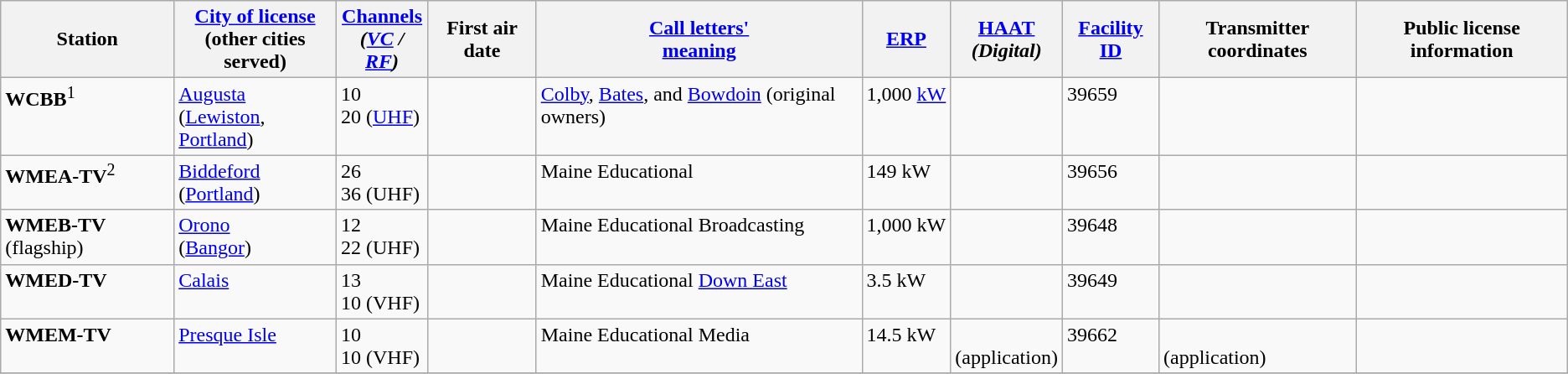<table class="sortable wikitable">
<tr>
<th>Station</th>
<th><a href='#'>City of license</a><br>(other cities served)</th>
<th><a href='#'>Channels</a><br><em>(<a href='#'>VC</a> / <a href='#'>RF</a>)</em></th>
<th>First air date</th>
<th><a href='#'>Call letters'<br>meaning</a></th>
<th><a href='#'>ERP</a></th>
<th><a href='#'>HAAT</a><br><em>(Digital)</em></th>
<th><a href='#'>Facility ID</a></th>
<th>Transmitter coordinates</th>
<th>Public license information</th>
</tr>
<tr style="vertical-align: top; text-align: left;">
<td><strong>WCBB</strong><sup>1</sup></td>
<td><a href='#'>Augusta</a><br>(<a href='#'>Lewiston</a>, <a href='#'>Portland</a>)</td>
<td>10<br>20 (<a href='#'>UHF</a>)</td>
<td></td>
<td><a href='#'>Colby</a>, <a href='#'>Bates</a>, and <a href='#'>Bowdoin</a> (original owners)</td>
<td>1,000 <a href='#'>kW</a></td>
<td></td>
<td>39659</td>
<td></td>
<td><br></td>
</tr>
<tr style="vertical-align: top; text-align: left;">
<td><strong>WMEA-TV</strong><sup>2</sup></td>
<td><a href='#'>Biddeford</a> (<a href='#'>Portland</a>)</td>
<td>26<br>36 (UHF)</td>
<td></td>
<td>Maine Educational</td>
<td>149 kW</td>
<td></td>
<td>39656</td>
<td></td>
<td><br></td>
</tr>
<tr style="vertical-align: top; text-align: left;">
<td><strong>WMEB-TV</strong> (flagship)</td>
<td><a href='#'>Orono</a><br>(<a href='#'>Bangor</a>)</td>
<td>12<br>22 (UHF)</td>
<td></td>
<td>Maine Educational Broadcasting</td>
<td>1,000 kW</td>
<td></td>
<td>39648</td>
<td></td>
<td><br></td>
</tr>
<tr style="vertical-align: top; text-align: left;">
<td><strong>WMED-TV</strong></td>
<td><a href='#'>Calais</a></td>
<td>13<br>10 (VHF)</td>
<td></td>
<td>Maine Educational <a href='#'>Down East</a></td>
<td>3.5 kW</td>
<td></td>
<td>39649</td>
<td></td>
<td><br></td>
</tr>
<tr style="vertical-align: top; text-align: left;">
<td><strong>WMEM-TV</strong></td>
<td><a href='#'>Presque Isle</a></td>
<td>10<br>10 (VHF)</td>
<td></td>
<td>Maine Educational Media</td>
<td>14.5 kW</td>
<td><br> (application)</td>
<td>39662</td>
<td><br> (application)</td>
<td><br></td>
</tr>
<tr style="vertical-align: top; text-align: left;">
</tr>
</table>
